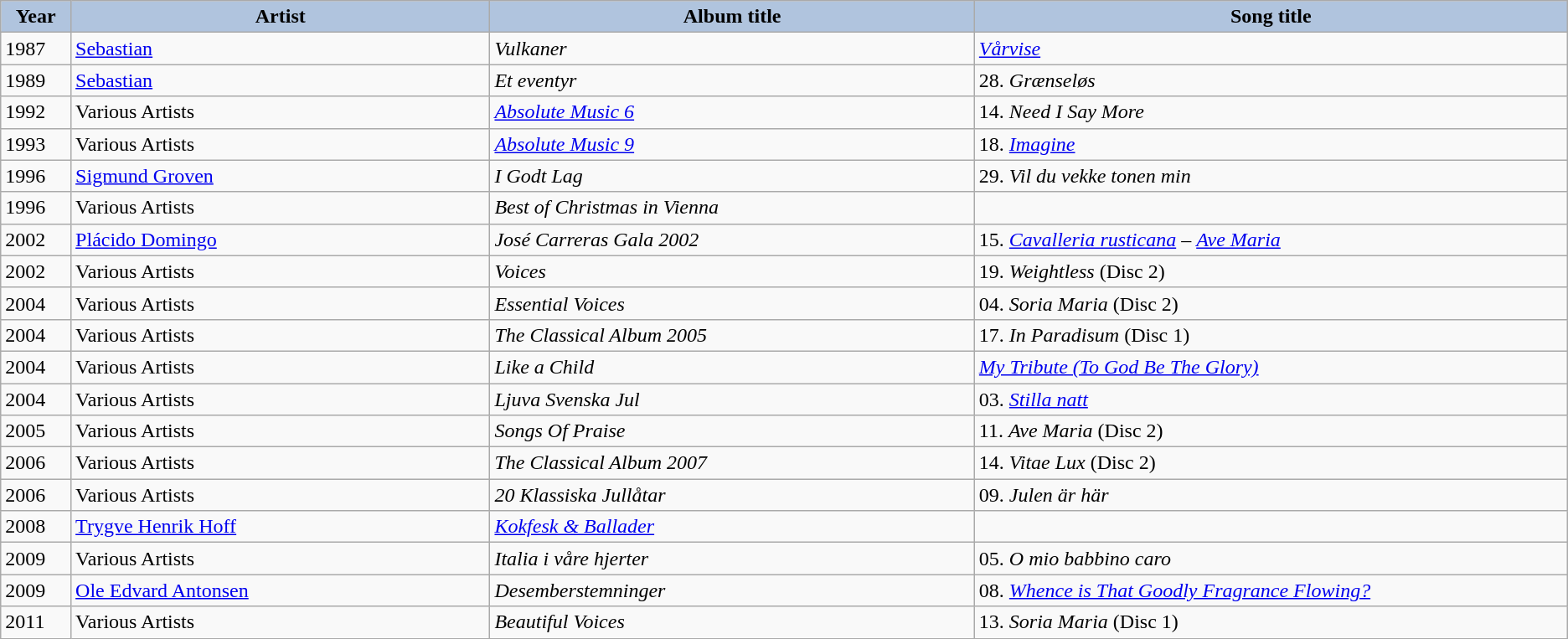<table class="wikitable">
<tr>
<th style="background:#B0C4DE" width="50">Year</th>
<th style="background:#B0C4DE" width="350">Artist</th>
<th style="background:#B0C4DE" width="400">Album title</th>
<th style="background:#B0C4DE" width="500">Song title</th>
</tr>
<tr>
<td>1987</td>
<td><a href='#'>Sebastian</a></td>
<td><em>Vulkaner</em></td>
<td><em><a href='#'>Vårvise</a></em></td>
</tr>
<tr>
<td>1989</td>
<td><a href='#'>Sebastian</a></td>
<td><em>Et eventyr</em></td>
<td>28. <em>Grænseløs</em></td>
</tr>
<tr>
<td>1992</td>
<td>Various Artists</td>
<td><em><a href='#'>Absolute Music 6</a></em></td>
<td>14. <em>Need I Say More</em></td>
</tr>
<tr>
<td>1993</td>
<td>Various Artists</td>
<td><em><a href='#'>Absolute Music 9</a></em></td>
<td>18. <em><a href='#'>Imagine</a></em></td>
</tr>
<tr>
<td>1996</td>
<td><a href='#'>Sigmund Groven</a></td>
<td><em>I Godt Lag</em></td>
<td>29. <em>Vil du vekke tonen min</em></td>
</tr>
<tr>
<td>1996</td>
<td>Various Artists</td>
<td><em>Best of Christmas in Vienna</em></td>
<td></td>
</tr>
<tr>
<td>2002</td>
<td><a href='#'>Plácido Domingo</a></td>
<td><em>José Carreras Gala 2002</em></td>
<td>15. <em><a href='#'>Cavalleria rusticana</a></em> – <em><a href='#'>Ave Maria</a></em></td>
</tr>
<tr>
<td>2002</td>
<td>Various Artists</td>
<td><em>Voices</em></td>
<td>19. <em>Weightless</em> (Disc 2)</td>
</tr>
<tr>
<td>2004</td>
<td>Various Artists</td>
<td><em>Essential Voices</em></td>
<td>04. <em>Soria Maria</em> (Disc 2)</td>
</tr>
<tr>
<td>2004</td>
<td>Various Artists</td>
<td><em>The Classical Album 2005</em></td>
<td>17. <em>In Paradisum</em> (Disc 1)</td>
</tr>
<tr>
<td>2004</td>
<td>Various Artists</td>
<td><em>Like a Child</em></td>
<td><em><a href='#'>My Tribute (To God Be The Glory)</a></em></td>
</tr>
<tr>
<td>2004</td>
<td>Various Artists</td>
<td><em>Ljuva Svenska Jul</em></td>
<td>03. <em><a href='#'>Stilla natt</a></em></td>
</tr>
<tr>
<td>2005</td>
<td>Various Artists</td>
<td><em>Songs Of Praise</em></td>
<td>11. <em>Ave Maria</em> (Disc 2)</td>
</tr>
<tr>
<td>2006</td>
<td>Various Artists</td>
<td><em>The Classical Album 2007</em></td>
<td>14. <em>Vitae Lux</em> (Disc 2)</td>
</tr>
<tr>
<td>2006</td>
<td>Various Artists</td>
<td><em>20 Klassiska Jullåtar</em></td>
<td>09. <em>Julen är här</em></td>
</tr>
<tr>
<td>2008</td>
<td><a href='#'>Trygve Henrik Hoff</a></td>
<td><em><a href='#'>Kokfesk & Ballader</a></em></td>
<td></td>
</tr>
<tr>
<td>2009</td>
<td>Various Artists</td>
<td><em>Italia i våre hjerter</em></td>
<td>05. <em>O mio babbino caro</em></td>
</tr>
<tr>
<td>2009</td>
<td><a href='#'>Ole Edvard Antonsen</a></td>
<td><em>Desemberstemninger</em></td>
<td>08. <em><a href='#'>Whence is That Goodly Fragrance Flowing?</a></em></td>
</tr>
<tr>
<td>2011</td>
<td>Various Artists</td>
<td><em>Beautiful Voices</em></td>
<td>13. <em>Soria Maria</em> (Disc 1)</td>
</tr>
</table>
